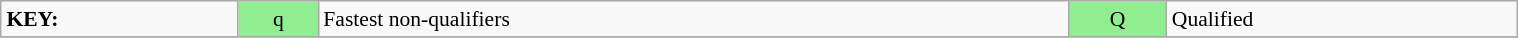<table class="wikitable" style="margin:0.5em auto; font-size:90%;position:relative;" width=80%>
<tr>
<td><strong>KEY:</strong></td>
<td bgcolor=lightgreen align=center>q</td>
<td>Fastest non-qualifiers</td>
<td bgcolor=lightgreen align=center>Q</td>
<td>Qualified</td>
</tr>
<tr>
</tr>
</table>
